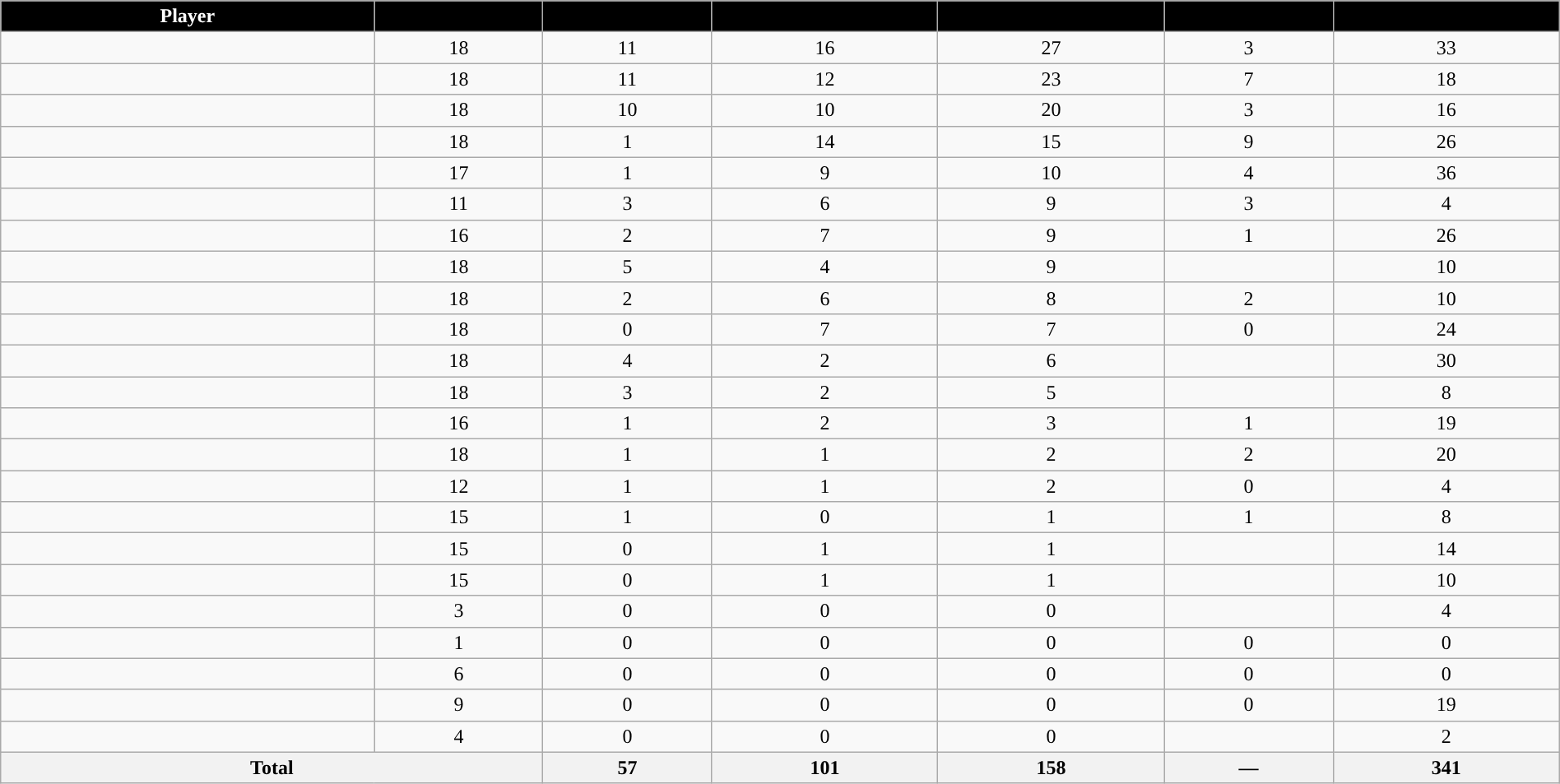<table class="wikitable sortable" style="width:100%; text-align:center;">
<tr>
<th style="color:white; background:#000000; ">Player</th>
<th style="color:white; background:#000000; "></th>
<th style="color:white; background:#000000; "></th>
<th style="color:white; background:#000000; "></th>
<th style="color:white; background:#000000; "></th>
<th style="color:white; background:#000000; "></th>
<th style="color:white; background:#000000; "></th>
</tr>
<tr>
<td></td>
<td>18</td>
<td>11</td>
<td>16</td>
<td>27</td>
<td>3</td>
<td>33</td>
</tr>
<tr>
<td></td>
<td>18</td>
<td>11</td>
<td>12</td>
<td>23</td>
<td>7</td>
<td>18</td>
</tr>
<tr>
<td></td>
<td>18</td>
<td>10</td>
<td>10</td>
<td>20</td>
<td>3</td>
<td>16</td>
</tr>
<tr>
<td></td>
<td>18</td>
<td>1</td>
<td>14</td>
<td>15</td>
<td>9</td>
<td>26</td>
</tr>
<tr>
<td></td>
<td>17</td>
<td>1</td>
<td>9</td>
<td>10</td>
<td>4</td>
<td>36</td>
</tr>
<tr>
<td></td>
<td>11</td>
<td>3</td>
<td>6</td>
<td>9</td>
<td>3</td>
<td>4</td>
</tr>
<tr>
<td></td>
<td>16</td>
<td>2</td>
<td>7</td>
<td>9</td>
<td>1</td>
<td>26</td>
</tr>
<tr>
<td></td>
<td>18</td>
<td>5</td>
<td>4</td>
<td>9</td>
<td></td>
<td>10</td>
</tr>
<tr>
<td></td>
<td>18</td>
<td>2</td>
<td>6</td>
<td>8</td>
<td>2</td>
<td>10</td>
</tr>
<tr>
<td></td>
<td>18</td>
<td>0</td>
<td>7</td>
<td>7</td>
<td>0</td>
<td>24</td>
</tr>
<tr>
<td></td>
<td>18</td>
<td>4</td>
<td>2</td>
<td>6</td>
<td></td>
<td>30</td>
</tr>
<tr>
<td></td>
<td>18</td>
<td>3</td>
<td>2</td>
<td>5</td>
<td></td>
<td>8</td>
</tr>
<tr>
<td></td>
<td>16</td>
<td>1</td>
<td>2</td>
<td>3</td>
<td>1</td>
<td>19</td>
</tr>
<tr>
<td></td>
<td>18</td>
<td>1</td>
<td>1</td>
<td>2</td>
<td>2</td>
<td>20</td>
</tr>
<tr>
<td></td>
<td>12</td>
<td>1</td>
<td>1</td>
<td>2</td>
<td>0</td>
<td>4</td>
</tr>
<tr>
<td></td>
<td>15</td>
<td>1</td>
<td>0</td>
<td>1</td>
<td>1</td>
<td>8</td>
</tr>
<tr>
<td></td>
<td>15</td>
<td>0</td>
<td>1</td>
<td>1</td>
<td></td>
<td>14</td>
</tr>
<tr>
<td></td>
<td>15</td>
<td>0</td>
<td>1</td>
<td>1</td>
<td></td>
<td>10</td>
</tr>
<tr>
<td></td>
<td>3</td>
<td>0</td>
<td>0</td>
<td>0</td>
<td></td>
<td>4</td>
</tr>
<tr>
<td></td>
<td>1</td>
<td>0</td>
<td>0</td>
<td>0</td>
<td>0</td>
<td>0</td>
</tr>
<tr>
<td></td>
<td>6</td>
<td>0</td>
<td>0</td>
<td>0</td>
<td>0</td>
<td>0</td>
</tr>
<tr>
<td></td>
<td>9</td>
<td>0</td>
<td>0</td>
<td>0</td>
<td>0</td>
<td>19</td>
</tr>
<tr>
<td></td>
<td>4</td>
<td>0</td>
<td>0</td>
<td>0</td>
<td></td>
<td>2</td>
</tr>
<tr class="sortbotom">
<th colspan=2>Total</th>
<th>57</th>
<th>101</th>
<th>158</th>
<th>—</th>
<th>341</th>
</tr>
</table>
